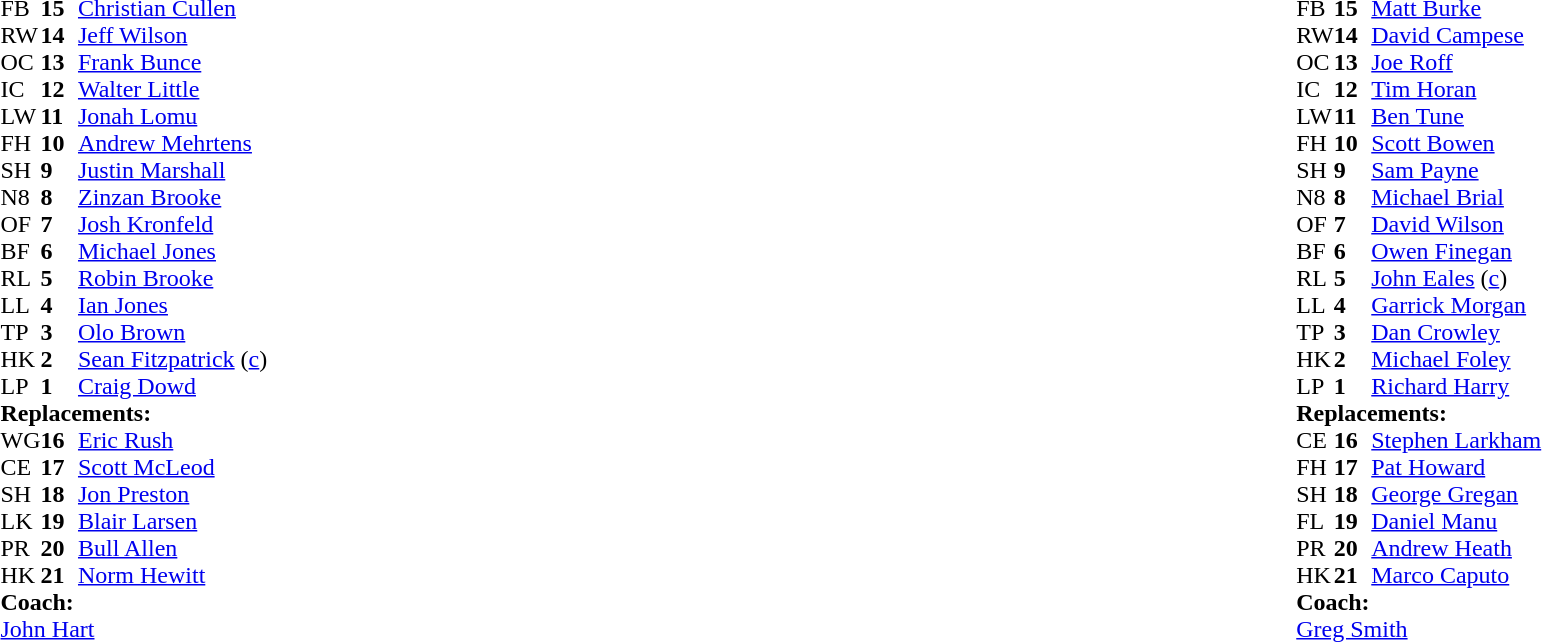<table style="width:100%">
<tr>
<td style="vertical-align:top;width:50%"><br><table cellspacing="0" cellpadding="0">
<tr>
<th width="25"></th>
<th width="25"></th>
</tr>
<tr>
<td>FB</td>
<td><strong>15</strong></td>
<td><a href='#'>Christian Cullen</a></td>
</tr>
<tr>
<td>RW</td>
<td><strong>14</strong></td>
<td><a href='#'>Jeff Wilson</a></td>
</tr>
<tr>
<td>OC</td>
<td><strong>13</strong></td>
<td><a href='#'>Frank Bunce</a></td>
</tr>
<tr>
<td>IC</td>
<td><strong>12</strong></td>
<td><a href='#'>Walter Little</a></td>
</tr>
<tr>
<td>LW</td>
<td><strong>11</strong></td>
<td><a href='#'>Jonah Lomu</a></td>
</tr>
<tr>
<td>FH</td>
<td><strong>10</strong></td>
<td><a href='#'>Andrew Mehrtens</a></td>
</tr>
<tr>
<td>SH</td>
<td><strong>9</strong></td>
<td><a href='#'>Justin Marshall</a></td>
</tr>
<tr>
<td>N8</td>
<td><strong>8</strong></td>
<td><a href='#'>Zinzan Brooke</a></td>
</tr>
<tr>
<td>OF</td>
<td><strong>7</strong></td>
<td><a href='#'>Josh Kronfeld</a></td>
</tr>
<tr>
<td>BF</td>
<td><strong>6</strong></td>
<td><a href='#'>Michael Jones</a></td>
</tr>
<tr>
<td>RL</td>
<td><strong>5</strong></td>
<td><a href='#'>Robin Brooke</a></td>
</tr>
<tr>
<td>LL</td>
<td><strong>4</strong></td>
<td><a href='#'>Ian Jones</a></td>
</tr>
<tr>
<td>TP</td>
<td><strong>3</strong></td>
<td><a href='#'>Olo Brown</a></td>
</tr>
<tr>
<td>HK</td>
<td><strong>2</strong></td>
<td><a href='#'>Sean Fitzpatrick</a> (<a href='#'>c</a>)</td>
</tr>
<tr>
<td>LP</td>
<td><strong>1</strong></td>
<td><a href='#'>Craig Dowd</a></td>
</tr>
<tr>
<td colspan="3"><strong>Replacements:</strong></td>
</tr>
<tr>
<td>WG</td>
<td><strong>16</strong></td>
<td><a href='#'>Eric Rush</a></td>
</tr>
<tr>
<td>CE</td>
<td><strong>17</strong></td>
<td><a href='#'>Scott McLeod</a></td>
</tr>
<tr>
<td>SH</td>
<td><strong>18</strong></td>
<td><a href='#'>Jon Preston</a></td>
</tr>
<tr>
<td>LK</td>
<td><strong>19</strong></td>
<td><a href='#'>Blair Larsen</a></td>
</tr>
<tr>
<td>PR</td>
<td><strong>20</strong></td>
<td><a href='#'>Bull Allen</a></td>
</tr>
<tr>
<td>HK</td>
<td><strong>21</strong></td>
<td><a href='#'>Norm Hewitt</a></td>
</tr>
<tr>
<td colspan="3"><strong>Coach:</strong></td>
</tr>
<tr>
<td colspan="3"> <a href='#'>John Hart</a></td>
</tr>
</table>
</td>
<td style="vertical-align:top"></td>
<td style="vertical-align:top;width:50%"><br><table cellspacing="0" cellpadding="0" style="margin:auto">
<tr>
<th width="25"></th>
<th width="25"></th>
</tr>
<tr>
<td>FB</td>
<td><strong>15</strong></td>
<td><a href='#'>Matt Burke</a></td>
</tr>
<tr>
<td>RW</td>
<td><strong>14</strong></td>
<td><a href='#'>David Campese</a></td>
</tr>
<tr>
<td>OC</td>
<td><strong>13</strong></td>
<td><a href='#'>Joe Roff</a></td>
</tr>
<tr>
<td>IC</td>
<td><strong>12</strong></td>
<td><a href='#'>Tim Horan</a></td>
</tr>
<tr>
<td>LW</td>
<td><strong>11</strong></td>
<td><a href='#'>Ben Tune</a></td>
</tr>
<tr>
<td>FH</td>
<td><strong>10</strong></td>
<td><a href='#'>Scott Bowen</a></td>
</tr>
<tr>
<td>SH</td>
<td><strong>9</strong></td>
<td><a href='#'>Sam Payne</a></td>
</tr>
<tr>
<td>N8</td>
<td><strong>8</strong></td>
<td><a href='#'>Michael Brial</a></td>
</tr>
<tr>
<td>OF</td>
<td><strong>7</strong></td>
<td><a href='#'>David Wilson</a></td>
</tr>
<tr>
<td>BF</td>
<td><strong>6</strong></td>
<td><a href='#'>Owen Finegan</a></td>
</tr>
<tr>
<td>RL</td>
<td><strong>5</strong></td>
<td><a href='#'>John Eales</a> (<a href='#'>c</a>)</td>
</tr>
<tr>
<td>LL</td>
<td><strong>4</strong></td>
<td><a href='#'>Garrick Morgan</a></td>
</tr>
<tr>
<td>TP</td>
<td><strong>3</strong></td>
<td><a href='#'>Dan Crowley</a></td>
</tr>
<tr>
<td>HK</td>
<td><strong>2</strong></td>
<td><a href='#'>Michael Foley</a></td>
</tr>
<tr>
<td>LP</td>
<td><strong>1</strong></td>
<td><a href='#'>Richard Harry</a></td>
</tr>
<tr>
<td colspan="3"><strong>Replacements:</strong></td>
</tr>
<tr>
<td>CE</td>
<td><strong>16</strong></td>
<td><a href='#'>Stephen Larkham</a></td>
</tr>
<tr>
<td>FH</td>
<td><strong>17</strong></td>
<td><a href='#'>Pat Howard</a></td>
</tr>
<tr>
<td>SH</td>
<td><strong>18</strong></td>
<td><a href='#'>George Gregan</a></td>
</tr>
<tr>
<td>FL</td>
<td><strong>19</strong></td>
<td><a href='#'>Daniel Manu</a></td>
</tr>
<tr>
<td>PR</td>
<td><strong>20</strong></td>
<td><a href='#'>Andrew Heath</a></td>
</tr>
<tr>
<td>HK</td>
<td><strong>21</strong></td>
<td><a href='#'>Marco Caputo</a></td>
</tr>
<tr>
<td colspan="3"><strong>Coach:</strong></td>
</tr>
<tr>
<td colspan="3"> <a href='#'>Greg Smith</a></td>
</tr>
</table>
</td>
</tr>
</table>
